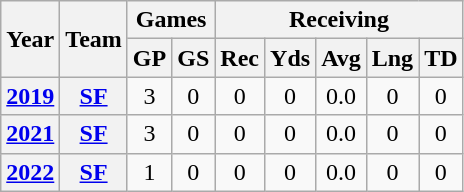<table class="wikitable" style="text-align:center;">
<tr>
<th rowspan="2">Year</th>
<th rowspan="2">Team</th>
<th colspan="2">Games</th>
<th colspan="5">Receiving</th>
</tr>
<tr>
<th>GP</th>
<th>GS</th>
<th>Rec</th>
<th>Yds</th>
<th>Avg</th>
<th>Lng</th>
<th>TD</th>
</tr>
<tr>
<th><a href='#'>2019</a></th>
<th><a href='#'>SF</a></th>
<td>3</td>
<td>0</td>
<td>0</td>
<td>0</td>
<td>0.0</td>
<td>0</td>
<td>0</td>
</tr>
<tr>
<th><a href='#'>2021</a></th>
<th><a href='#'>SF</a></th>
<td>3</td>
<td>0</td>
<td>0</td>
<td>0</td>
<td>0.0</td>
<td>0</td>
<td>0</td>
</tr>
<tr>
<th><a href='#'>2022</a></th>
<th><a href='#'>SF</a></th>
<td>1</td>
<td>0</td>
<td>0</td>
<td>0</td>
<td>0.0</td>
<td>0</td>
<td>0</td>
</tr>
</table>
